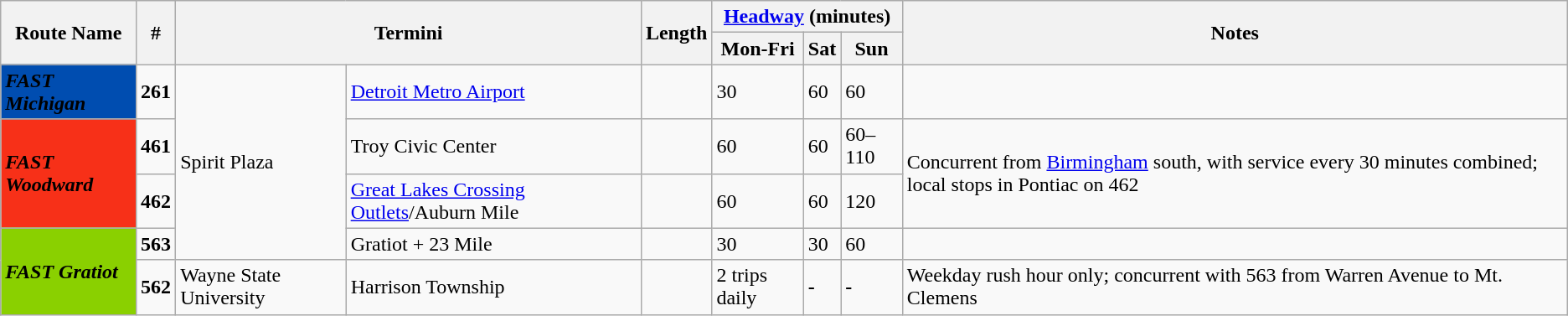<table class="wikitable sortable mw-collapsible">
<tr>
<th rowspan="2">Route Name</th>
<th rowspan="2">#</th>
<th colspan="2" rowspan="2">Termini</th>
<th rowspan="2">Length</th>
<th colspan="3"><a href='#'>Headway</a> (minutes)</th>
<th rowspan="2">Notes</th>
</tr>
<tr>
<th>Mon-Fri</th>
<th>Sat</th>
<th>Sun</th>
</tr>
<tr>
<td style="background:#004DB0; color:black;"><strong><em>FAST Michigan</em></strong></td>
<td><strong>261</strong></td>
<td rowspan="4">Spirit Plaza</td>
<td><a href='#'>Detroit Metro Airport</a></td>
<td></td>
<td>30</td>
<td>60</td>
<td>60</td>
<td></td>
</tr>
<tr>
<td rowspan="2" style="background:#F73018; color:black;"><strong><em>FAST Woodward</em></strong></td>
<td><strong>461</strong></td>
<td>Troy Civic Center</td>
<td></td>
<td>60</td>
<td>60</td>
<td>60–110</td>
<td rowspan="2">Concurrent from <a href='#'>Birmingham</a> south, with service every 30 minutes combined; local stops in Pontiac on 462</td>
</tr>
<tr>
<td><strong>462</strong></td>
<td><a href='#'>Great Lakes Crossing Outlets</a>/Auburn Mile</td>
<td></td>
<td>60</td>
<td>60</td>
<td>120</td>
</tr>
<tr>
<td rowspan="2" style="background:#8AD000; color:black;"><strong><em>FAST Gratiot</em></strong></td>
<td><strong>563</strong></td>
<td>Gratiot + 23 Mile</td>
<td></td>
<td>30</td>
<td>30</td>
<td>60</td>
<td></td>
</tr>
<tr>
<td><strong>562</strong></td>
<td>Wayne State University</td>
<td>Harrison Township</td>
<td></td>
<td>2 trips daily</td>
<td><strong>-</strong></td>
<td><strong>-</strong></td>
<td>Weekday rush hour only; concurrent with 563 from Warren Avenue to Mt. Clemens</td>
</tr>
</table>
